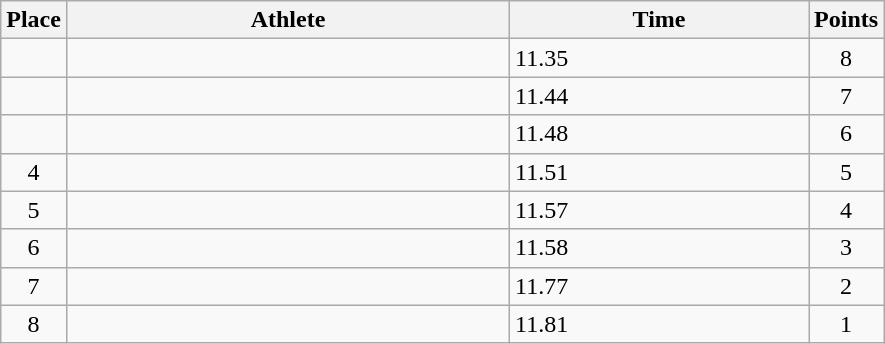<table class=wikitable>
<tr>
<th>Place</th>
<th style="width:18em">Athlete</th>
<th style="width:12em">Time</th>
<th>Points</th>
</tr>
<tr>
<td align=center></td>
<td></td>
<td>11.35</td>
<td align=center>8</td>
</tr>
<tr>
<td align=center></td>
<td></td>
<td>11.44</td>
<td align=center>7</td>
</tr>
<tr>
<td align=center></td>
<td></td>
<td>11.48</td>
<td align=center>6</td>
</tr>
<tr>
<td align=center>4</td>
<td></td>
<td>11.51</td>
<td align=center>5</td>
</tr>
<tr>
<td align=center>5</td>
<td></td>
<td>11.57</td>
<td align=center>4</td>
</tr>
<tr>
<td align=center>6</td>
<td></td>
<td>11.58</td>
<td align=center>3</td>
</tr>
<tr>
<td align=center>7</td>
<td></td>
<td>11.77</td>
<td align=center>2</td>
</tr>
<tr>
<td align=center>8</td>
<td></td>
<td>11.81</td>
<td align=center>1</td>
</tr>
</table>
